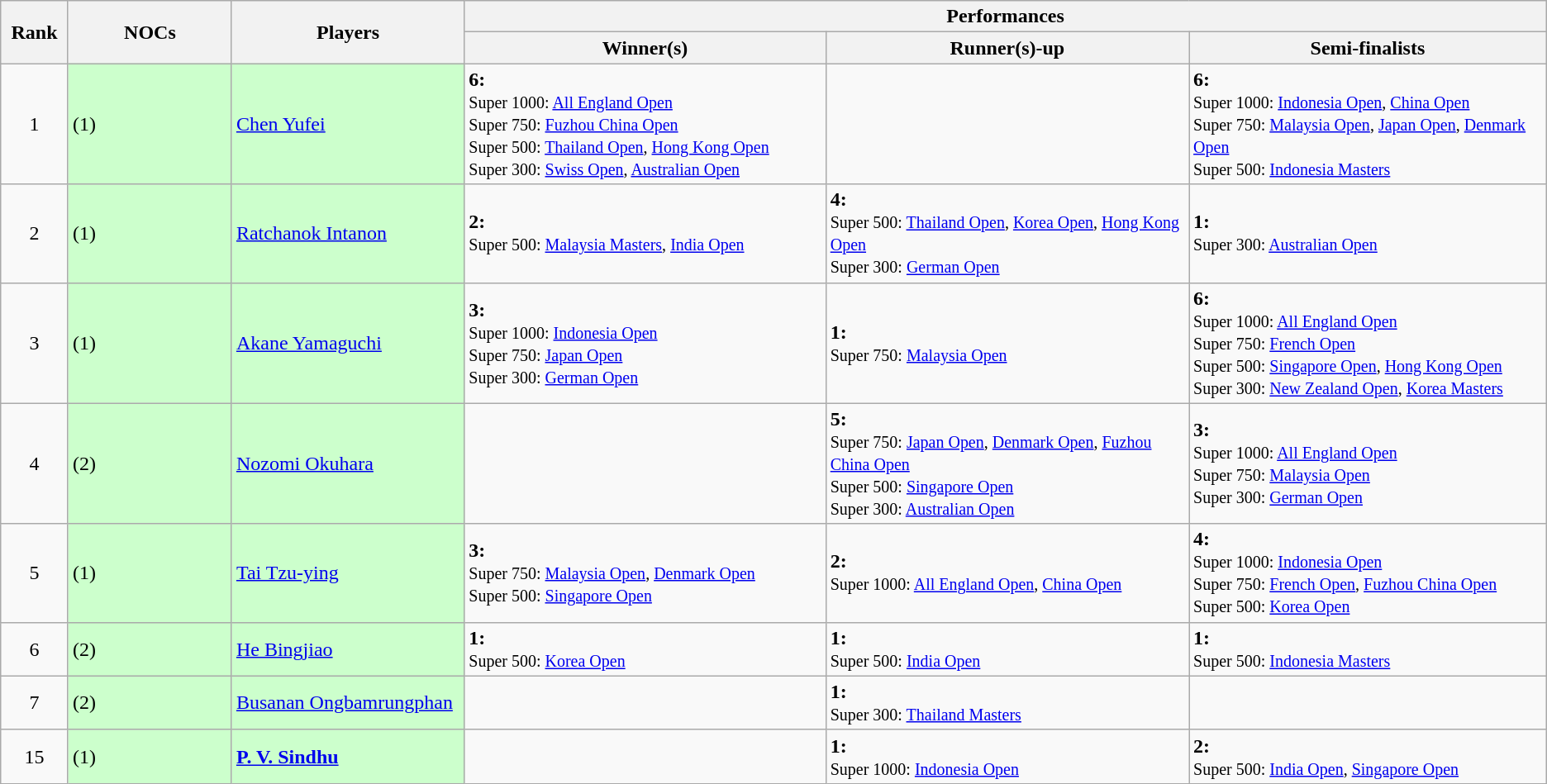<table class="wikitable" style="text-align:left">
<tr>
<th rowspan="2" width="50">Rank</th>
<th rowspan="2" width="150">NOCs</th>
<th rowspan="2" width="200">Players</th>
<th colspan="3">Performances</th>
</tr>
<tr>
<th width="350">Winner(s)</th>
<th width="350">Runner(s)-up</th>
<th width="350">Semi-finalists</th>
</tr>
<tr>
<td align="center">1</td>
<td bgcolor="#ccffcc"> (1)</td>
<td bgcolor="#ccffcc"><a href='#'>Chen Yufei</a></td>
<td><strong>6:</strong><br><small>Super 1000: <a href='#'>All England Open</a><br>Super 750: <a href='#'>Fuzhou China Open</a><br>Super 500: <a href='#'>Thailand Open</a>, <a href='#'>Hong Kong Open</a><br>Super 300: <a href='#'>Swiss Open</a>, <a href='#'>Australian Open</a></small></td>
<td></td>
<td><strong>6:</strong><br><small>Super 1000: <a href='#'>Indonesia Open</a>, <a href='#'>China Open</a><br>Super 750: <a href='#'>Malaysia Open</a>, <a href='#'>Japan Open</a>, <a href='#'>Denmark Open</a><br>Super 500: <a href='#'>Indonesia Masters</a></small></td>
</tr>
<tr>
<td align="center">2</td>
<td bgcolor="#ccffcc"> (1)</td>
<td bgcolor="#ccffcc"><a href='#'>Ratchanok Intanon</a></td>
<td><strong>2:</strong><br><small>Super 500: <a href='#'>Malaysia Masters</a>, <a href='#'>India Open</a></small></td>
<td><strong>4:</strong><br><small>Super 500: <a href='#'>Thailand Open</a>, <a href='#'>Korea Open</a>, <a href='#'>Hong Kong Open</a><br>Super 300: <a href='#'>German Open</a></small></td>
<td><strong>1:</strong><br><small>Super 300: <a href='#'>Australian Open</a></small></td>
</tr>
<tr>
<td align="center">3</td>
<td bgcolor="#ccffcc"> (1)</td>
<td bgcolor="#ccffcc"><a href='#'>Akane Yamaguchi</a></td>
<td><strong>3:</strong><br><small>Super 1000: <a href='#'>Indonesia Open</a><br>Super 750: <a href='#'>Japan Open</a><br>Super 300: <a href='#'>German Open</a></small></td>
<td><strong>1:</strong><br><small>Super 750: <a href='#'>Malaysia Open</a></small></td>
<td><strong>6:</strong><br><small>Super 1000: <a href='#'>All England Open</a><br>Super 750: <a href='#'>French Open</a><br>Super 500: <a href='#'>Singapore Open</a>, <a href='#'>Hong Kong Open</a><br>Super 300: <a href='#'>New Zealand Open</a>, <a href='#'>Korea Masters</a></small></td>
</tr>
<tr>
<td align="center">4</td>
<td bgcolor="#ccffcc"> (2)</td>
<td bgcolor="#ccffcc"><a href='#'>Nozomi Okuhara</a></td>
<td></td>
<td><strong>5:</strong><br><small>Super 750: <a href='#'>Japan Open</a>, <a href='#'>Denmark Open</a>, <a href='#'>Fuzhou China Open</a><br>Super 500: <a href='#'>Singapore Open</a><br>Super 300: <a href='#'>Australian Open</a></small></td>
<td><strong>3:</strong><br><small>Super 1000: <a href='#'>All England Open</a><br>Super 750: <a href='#'>Malaysia Open</a><br>Super 300: <a href='#'>German Open</a></small></td>
</tr>
<tr>
<td align="center">5</td>
<td bgcolor="#ccffcc"> (1)</td>
<td bgcolor="#ccffcc"><a href='#'>Tai Tzu-ying</a></td>
<td><strong>3:</strong><br><small>Super 750: <a href='#'>Malaysia Open</a>, <a href='#'>Denmark Open</a><br>Super 500: <a href='#'>Singapore Open</a></small></td>
<td><strong>2:</strong><br><small>Super 1000: <a href='#'>All England Open</a>, <a href='#'>China Open</a></small></td>
<td><strong>4:</strong><br><small>Super 1000: <a href='#'>Indonesia Open</a><br>Super 750: <a href='#'>French Open</a>, <a href='#'>Fuzhou China Open</a><br>Super 500: <a href='#'>Korea Open</a></small></td>
</tr>
<tr>
<td align="center">6</td>
<td bgcolor="#ccffcc"> (2)</td>
<td bgcolor="#ccffcc"><a href='#'>He Bingjiao</a></td>
<td><strong>1:</strong><br><small>Super 500: <a href='#'>Korea Open</a></small></td>
<td><strong>1:</strong><br><small>Super 500: <a href='#'>India Open</a></small></td>
<td><strong>1:</strong><br><small>Super 500: <a href='#'>Indonesia Masters</a></small></td>
</tr>
<tr>
<td align="center">7</td>
<td bgcolor="#ccffcc"> (2)</td>
<td bgcolor="#ccffcc"><a href='#'>Busanan Ongbamrungphan</a></td>
<td></td>
<td><strong>1:</strong><br><small>Super 300: <a href='#'>Thailand Masters</a></small></td>
<td></td>
</tr>
<tr>
<td align="center">15</td>
<td bgcolor="#ccffcc"> (1)</td>
<td bgcolor="#ccffcc"><strong><a href='#'>P. V. Sindhu</a></strong></td>
<td></td>
<td><strong>1:</strong><br><small>Super 1000: <a href='#'>Indonesia Open</a></small></td>
<td><strong>2:</strong><br><small>Super 500: <a href='#'>India Open</a>, <a href='#'>Singapore Open</a></small></td>
</tr>
</table>
